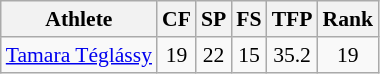<table class="wikitable" border="1" style="font-size:90%">
<tr>
<th>Athlete</th>
<th>CF</th>
<th>SP</th>
<th>FS</th>
<th>TFP</th>
<th>Rank</th>
</tr>
<tr align=center>
<td align=left><a href='#'>Tamara Téglássy</a></td>
<td>19</td>
<td>22</td>
<td>15</td>
<td>35.2</td>
<td>19</td>
</tr>
</table>
